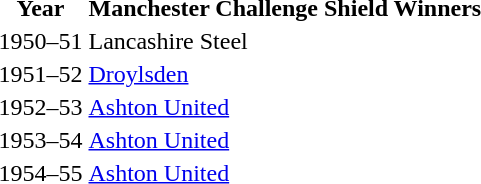<table>
<tr>
<th>Year</th>
<th>Manchester Challenge Shield Winners</th>
</tr>
<tr>
<td>1950–51</td>
<td>Lancashire Steel</td>
</tr>
<tr>
<td>1951–52</td>
<td><a href='#'>Droylsden</a></td>
</tr>
<tr>
<td>1952–53</td>
<td><a href='#'>Ashton United</a></td>
</tr>
<tr>
<td>1953–54</td>
<td><a href='#'>Ashton United</a></td>
</tr>
<tr>
<td>1954–55</td>
<td><a href='#'>Ashton United</a></td>
</tr>
</table>
